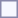<table style="border:1px solid #8888aa; background-color:#f7f8ff; padding:5px; font-size:95%; margin: 0px 12px 12px 0px;">
</table>
